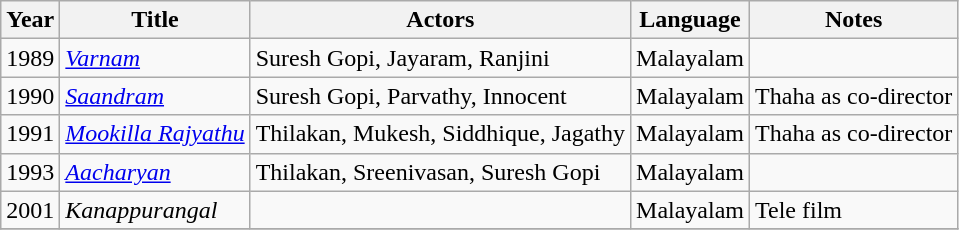<table class="wikitable">
<tr>
<th>Year</th>
<th>Title</th>
<th>Actors</th>
<th>Language</th>
<th>Notes</th>
</tr>
<tr>
<td>1989</td>
<td><em><a href='#'>Varnam</a></em></td>
<td>Suresh Gopi, Jayaram, Ranjini</td>
<td>Malayalam</td>
<td></td>
</tr>
<tr>
<td>1990</td>
<td><em><a href='#'>Saandram</a></em></td>
<td>Suresh Gopi, Parvathy, Innocent</td>
<td>Malayalam</td>
<td>Thaha as co-director</td>
</tr>
<tr>
<td>1991</td>
<td><em><a href='#'>Mookilla Rajyathu</a></em></td>
<td>Thilakan, Mukesh, Siddhique, Jagathy</td>
<td>Malayalam</td>
<td>Thaha as co-director</td>
</tr>
<tr>
<td>1993</td>
<td><em><a href='#'>Aacharyan</a></em></td>
<td>Thilakan, Sreenivasan, Suresh Gopi</td>
<td>Malayalam</td>
<td></td>
</tr>
<tr>
<td>2001</td>
<td><em>Kanappurangal</em></td>
<td></td>
<td>Malayalam</td>
<td>Tele film</td>
</tr>
<tr>
</tr>
</table>
